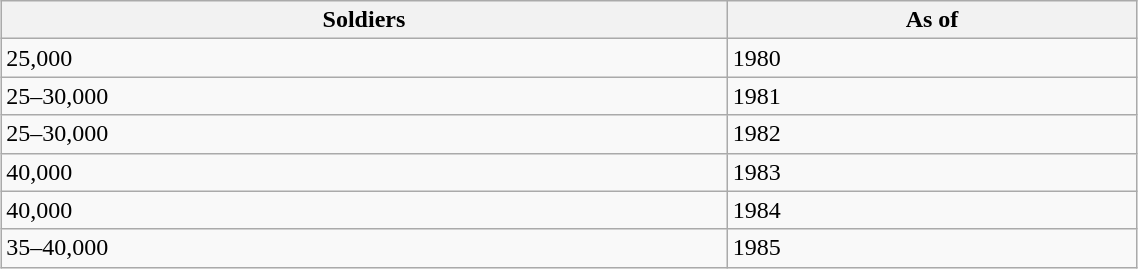<table class="wikitable" width=60% style="float:right; margin:0 15px;">
<tr>
<th>Soldiers</th>
<th>As of</th>
</tr>
<tr>
<td>25,000</td>
<td>1980</td>
</tr>
<tr>
<td>25–30,000</td>
<td>1981</td>
</tr>
<tr>
<td>25–30,000</td>
<td>1982</td>
</tr>
<tr>
<td>40,000</td>
<td>1983</td>
</tr>
<tr>
<td>40,000</td>
<td>1984</td>
</tr>
<tr>
<td>35–40,000</td>
<td>1985</td>
</tr>
</table>
